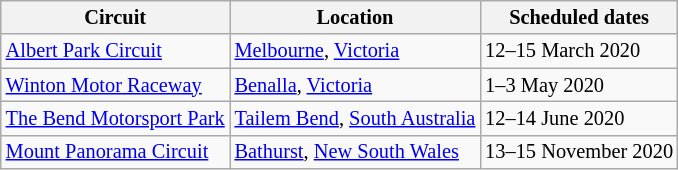<table class="wikitable" style="font-size: 85%;">
<tr>
<th>Circuit</th>
<th>Location</th>
<th>Scheduled dates</th>
</tr>
<tr>
<td> <a href='#'>Albert Park Circuit</a></td>
<td><a href='#'>Melbourne</a>, <a href='#'>Victoria</a></td>
<td>12–15 March 2020</td>
</tr>
<tr>
<td> <a href='#'>Winton Motor Raceway</a></td>
<td><a href='#'>Benalla</a>, <a href='#'>Victoria</a></td>
<td>1–3 May 2020</td>
</tr>
<tr>
<td> <a href='#'>The Bend Motorsport Park</a></td>
<td><a href='#'>Tailem Bend</a>, <a href='#'>South Australia</a></td>
<td>12–14 June 2020</td>
</tr>
<tr>
<td> <a href='#'>Mount Panorama Circuit</a></td>
<td><a href='#'>Bathurst</a>, <a href='#'>New South Wales</a></td>
<td>13–15 November 2020</td>
</tr>
</table>
